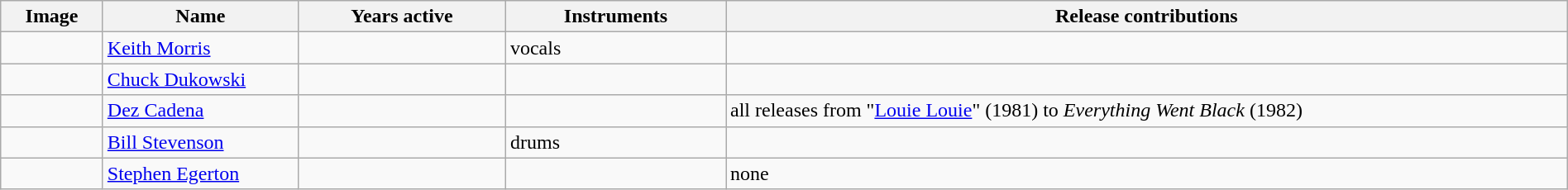<table class="wikitable" width="100%" border="1">
<tr>
<th width="75">Image</th>
<th width="150">Name</th>
<th width="160">Years active</th>
<th width="170">Instruments</th>
<th>Release contributions</th>
</tr>
<tr>
<td></td>
<td><a href='#'>Keith Morris</a></td>
<td></td>
<td>vocals</td>
<td></td>
</tr>
<tr>
<td></td>
<td><a href='#'>Chuck Dukowski</a></td>
<td></td>
<td></td>
<td></td>
</tr>
<tr>
<td></td>
<td><a href='#'>Dez Cadena</a></td>
<td></td>
<td></td>
<td>all releases from "<a href='#'>Louie Louie</a>" (1981) to <em>Everything Went Black</em> (1982)</td>
</tr>
<tr>
<td></td>
<td><a href='#'>Bill Stevenson</a></td>
<td></td>
<td {{Hlist>drums</td>
<td></td>
</tr>
<tr>
<td></td>
<td><a href='#'>Stephen Egerton</a></td>
<td></td>
<td></td>
<td>none</td>
</tr>
</table>
